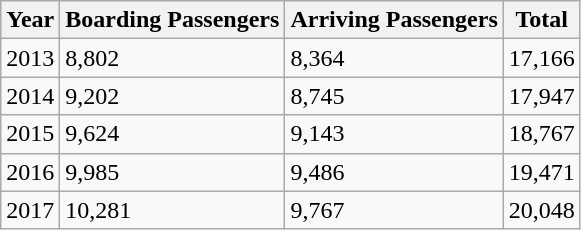<table class="wikitable">
<tr>
<th>Year</th>
<th>Boarding Passengers</th>
<th>Arriving Passengers</th>
<th>Total</th>
</tr>
<tr>
<td>2013</td>
<td>8,802</td>
<td>8,364</td>
<td>17,166</td>
</tr>
<tr>
<td>2014</td>
<td>9,202</td>
<td>8,745</td>
<td>17,947</td>
</tr>
<tr>
<td>2015</td>
<td>9,624</td>
<td>9,143</td>
<td>18,767</td>
</tr>
<tr>
<td>2016</td>
<td>9,985</td>
<td>9,486</td>
<td>19,471</td>
</tr>
<tr>
<td>2017</td>
<td>10,281</td>
<td>9,767</td>
<td>20,048</td>
</tr>
</table>
